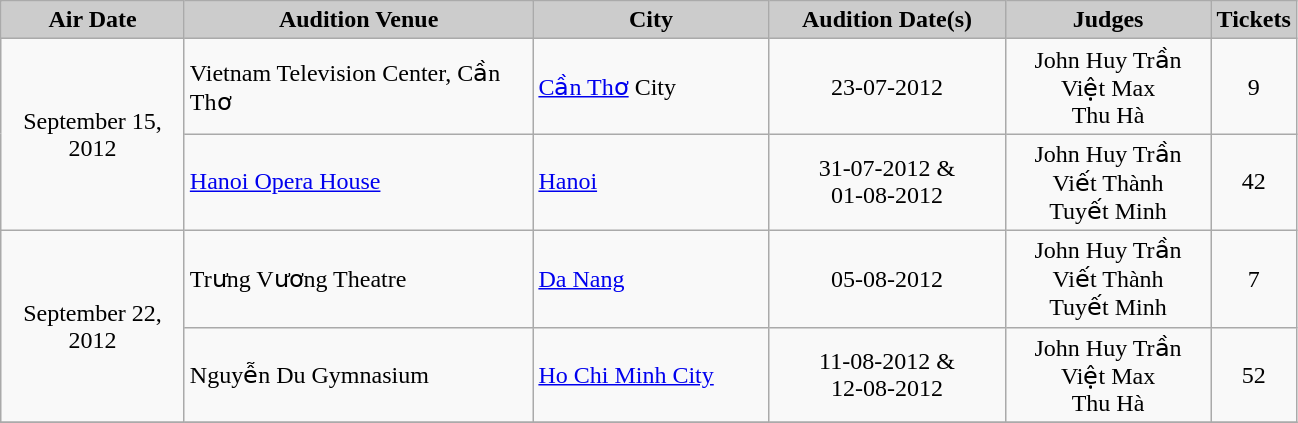<table class="wikitable" border="1">
<tr>
<td bgcolor="#CCCCCC"   align="center" width="115"><strong>Air Date</strong></td>
<td bgcolor="#CCCCCC" align="center" width="225"><strong>Audition Venue</strong></td>
<td bgcolor="#CCCCCC" align="center" width="150"><strong>City</strong></td>
<td bgcolor="#CCCCCC" align="center" width="150"><strong>Audition Date(s)</strong></td>
<td bgcolor="#CCCCCC" align="center" width="130"><strong>Judges</strong></td>
<td bgcolor="#CCCCCC" align="center" width="30"><strong>Tickets</strong></td>
</tr>
<tr>
<td rowspan=2 align="center">September 15, 2012</td>
<td>Vietnam Television Center, Cần Thơ</td>
<td><a href='#'>Cần Thơ</a> City</td>
<td align="center">23-07-2012</td>
<td align="center">John Huy Trần <br> Việt Max <br> Thu Hà</td>
<td align="center">9</td>
</tr>
<tr>
<td><a href='#'>Hanoi Opera House</a></td>
<td><a href='#'>Hanoi</a></td>
<td align="center">31-07-2012 &<br> 01-08-2012</td>
<td align="center">John Huy Trần <br> Viết Thành <br> Tuyết Minh</td>
<td align="center">42</td>
</tr>
<tr>
<td rowspan=2 align="center">September 22, 2012</td>
<td>Trưng Vương Theatre</td>
<td><a href='#'>Da Nang</a></td>
<td align="center">05-08-2012</td>
<td align="center">John Huy Trần <br> Viết Thành <br> Tuyết Minh</td>
<td align="center">7</td>
</tr>
<tr>
<td>Nguyễn Du Gymnasium</td>
<td><a href='#'>Ho Chi Minh City</a></td>
<td align="center">11-08-2012 &<br> 12-08-2012</td>
<td align="center">John Huy Trần <br> Việt Max <br> Thu Hà</td>
<td align="center">52</td>
</tr>
<tr>
</tr>
</table>
